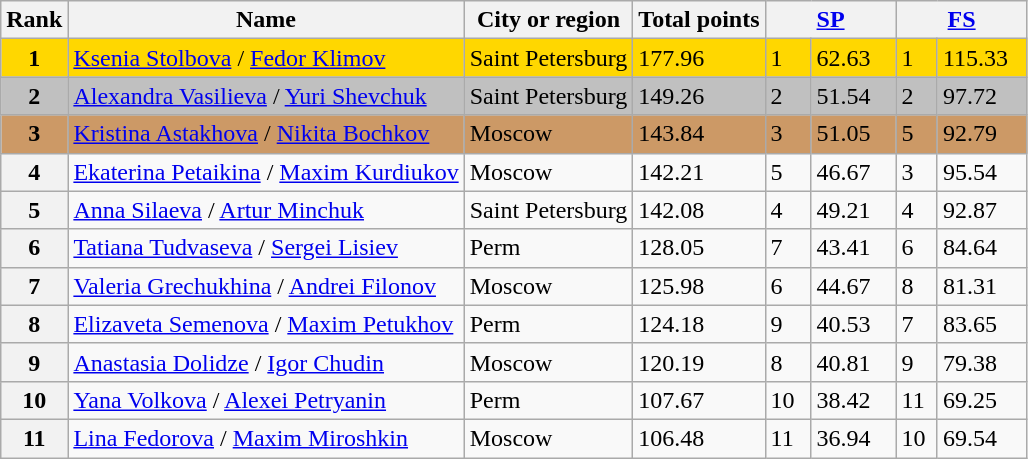<table class="wikitable">
<tr>
<th>Rank</th>
<th>Name</th>
<th>City or region</th>
<th>Total points</th>
<th colspan="2" width="80px"><a href='#'>SP</a></th>
<th colspan="2" width="80px"><a href='#'>FS</a></th>
</tr>
<tr bgcolor="gold">
<td align="center"><strong>1</strong></td>
<td><a href='#'>Ksenia Stolbova</a> / <a href='#'>Fedor Klimov</a></td>
<td>Saint Petersburg</td>
<td>177.96</td>
<td>1</td>
<td>62.63</td>
<td>1</td>
<td>115.33</td>
</tr>
<tr bgcolor="silver">
<td align="center"><strong>2</strong></td>
<td><a href='#'>Alexandra Vasilieva</a> / <a href='#'>Yuri Shevchuk</a></td>
<td>Saint Petersburg</td>
<td>149.26</td>
<td>2</td>
<td>51.54</td>
<td>2</td>
<td>97.72</td>
</tr>
<tr bgcolor="cc9966">
<td align="center"><strong>3</strong></td>
<td><a href='#'>Kristina Astakhova</a> / <a href='#'>Nikita Bochkov</a></td>
<td>Moscow</td>
<td>143.84</td>
<td>3</td>
<td>51.05</td>
<td>5</td>
<td>92.79</td>
</tr>
<tr>
<th>4</th>
<td><a href='#'>Ekaterina Petaikina</a> / <a href='#'>Maxim Kurdiukov</a></td>
<td>Moscow</td>
<td>142.21</td>
<td>5</td>
<td>46.67</td>
<td>3</td>
<td>95.54</td>
</tr>
<tr>
<th>5</th>
<td><a href='#'>Anna Silaeva</a> / <a href='#'>Artur Minchuk</a></td>
<td>Saint Petersburg</td>
<td>142.08</td>
<td>4</td>
<td>49.21</td>
<td>4</td>
<td>92.87</td>
</tr>
<tr>
<th>6</th>
<td><a href='#'>Tatiana Tudvaseva</a> / <a href='#'>Sergei Lisiev</a></td>
<td>Perm</td>
<td>128.05</td>
<td>7</td>
<td>43.41</td>
<td>6</td>
<td>84.64</td>
</tr>
<tr>
<th>7</th>
<td><a href='#'>Valeria Grechukhina</a> / <a href='#'>Andrei Filonov</a></td>
<td>Moscow</td>
<td>125.98</td>
<td>6</td>
<td>44.67</td>
<td>8</td>
<td>81.31</td>
</tr>
<tr>
<th>8</th>
<td><a href='#'>Elizaveta Semenova</a> / <a href='#'>Maxim Petukhov</a></td>
<td>Perm</td>
<td>124.18</td>
<td>9</td>
<td>40.53</td>
<td>7</td>
<td>83.65</td>
</tr>
<tr>
<th>9</th>
<td><a href='#'>Anastasia Dolidze</a> / <a href='#'>Igor Chudin</a></td>
<td>Moscow</td>
<td>120.19</td>
<td>8</td>
<td>40.81</td>
<td>9</td>
<td>79.38</td>
</tr>
<tr>
<th>10</th>
<td><a href='#'>Yana Volkova</a> / <a href='#'>Alexei Petryanin</a></td>
<td>Perm</td>
<td>107.67</td>
<td>10</td>
<td>38.42</td>
<td>11</td>
<td>69.25</td>
</tr>
<tr>
<th>11</th>
<td><a href='#'>Lina Fedorova</a> / <a href='#'>Maxim Miroshkin</a></td>
<td>Moscow</td>
<td>106.48</td>
<td>11</td>
<td>36.94</td>
<td>10</td>
<td>69.54</td>
</tr>
</table>
